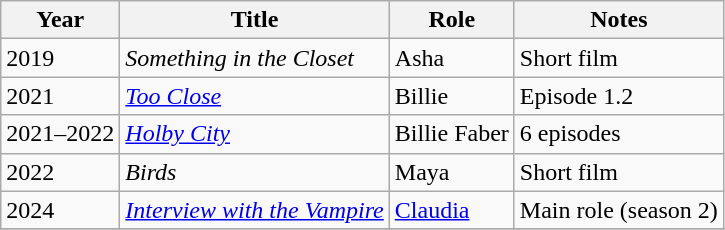<table class="wikitable sortable">
<tr>
<th>Year</th>
<th>Title</th>
<th>Role</th>
<th class="unsortable">Notes</th>
</tr>
<tr>
<td>2019</td>
<td><em>Something in the Closet</em></td>
<td>Asha</td>
<td>Short film</td>
</tr>
<tr>
<td>2021</td>
<td><em><a href='#'>Too Close</a></em></td>
<td>Billie</td>
<td>Episode 1.2</td>
</tr>
<tr>
<td>2021–2022</td>
<td><em><a href='#'>Holby City</a></em></td>
<td>Billie Faber</td>
<td>6 episodes</td>
</tr>
<tr>
<td>2022</td>
<td><em>Birds</em></td>
<td>Maya</td>
<td>Short film</td>
</tr>
<tr>
<td>2024</td>
<td><em><a href='#'>Interview with the Vampire</a></em></td>
<td><a href='#'>Claudia</a></td>
<td>Main role (season 2)</td>
</tr>
<tr>
</tr>
</table>
